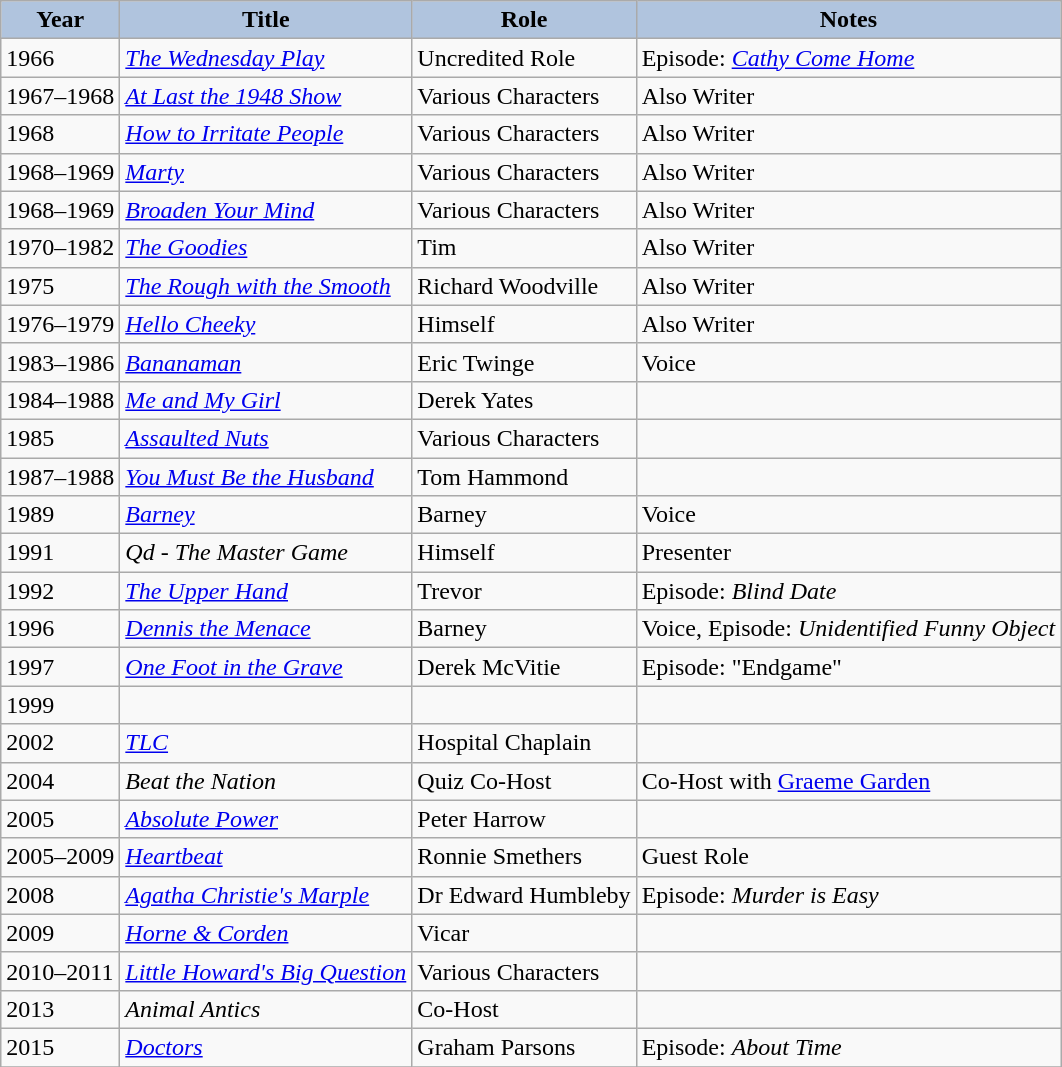<table class="wikitable" ;>
<tr style="text-align:center;">
<th style="background:#B0C4DE;">Year</th>
<th style="background:#B0C4DE;">Title</th>
<th style="background:#B0C4DE;">Role</th>
<th style="background:#B0C4DE;">Notes</th>
</tr>
<tr>
<td>1966</td>
<td><em><a href='#'>The Wednesday Play</a></em></td>
<td>Uncredited Role</td>
<td>Episode: <em><a href='#'>Cathy Come Home</a></em></td>
</tr>
<tr>
<td>1967–1968</td>
<td><em><a href='#'>At Last the 1948 Show</a></em></td>
<td>Various Characters</td>
<td>Also Writer</td>
</tr>
<tr>
<td>1968</td>
<td><em><a href='#'>How to Irritate People</a></em></td>
<td>Various Characters</td>
<td>Also Writer</td>
</tr>
<tr>
<td>1968–1969</td>
<td><em><a href='#'>Marty</a></em></td>
<td>Various Characters</td>
<td>Also Writer</td>
</tr>
<tr>
<td>1968–1969</td>
<td><em><a href='#'>Broaden Your Mind</a></em></td>
<td>Various Characters</td>
<td>Also Writer</td>
</tr>
<tr>
<td>1970–1982</td>
<td><em><a href='#'>The Goodies</a></em></td>
<td>Tim</td>
<td>Also Writer</td>
</tr>
<tr>
<td>1975</td>
<td><em><a href='#'>The Rough with the Smooth</a></em></td>
<td>Richard Woodville</td>
<td>Also Writer</td>
</tr>
<tr>
<td>1976–1979</td>
<td><em><a href='#'>Hello Cheeky</a></em></td>
<td>Himself</td>
<td>Also Writer</td>
</tr>
<tr>
<td>1983–1986</td>
<td><em><a href='#'>Bananaman</a></em></td>
<td>Eric Twinge</td>
<td>Voice</td>
</tr>
<tr>
<td>1984–1988</td>
<td><em><a href='#'>Me and My Girl</a></em></td>
<td>Derek Yates</td>
<td></td>
</tr>
<tr>
<td>1985</td>
<td><em><a href='#'>Assaulted Nuts</a></em></td>
<td>Various Characters</td>
<td></td>
</tr>
<tr>
<td>1987–1988</td>
<td><em><a href='#'>You Must Be the Husband</a></em></td>
<td>Tom Hammond</td>
<td></td>
</tr>
<tr>
<td>1989</td>
<td><em><a href='#'>Barney</a></em></td>
<td>Barney</td>
<td>Voice</td>
</tr>
<tr>
<td>1991</td>
<td><em>Qd - The Master Game</em></td>
<td>Himself</td>
<td>Presenter</td>
</tr>
<tr>
<td>1992</td>
<td><em><a href='#'>The Upper Hand</a></em></td>
<td>Trevor</td>
<td>Episode: <em>Blind Date</em></td>
</tr>
<tr>
<td>1996</td>
<td><em><a href='#'>Dennis the Menace</a></em></td>
<td>Barney</td>
<td>Voice, Episode: <em>Unidentified Funny Object</em></td>
</tr>
<tr>
<td>1997</td>
<td><em><a href='#'>One Foot in the Grave</a></em></td>
<td>Derek McVitie</td>
<td>Episode: "Endgame"</td>
</tr>
<tr>
<td>1999</td>
<td><em></em></td>
<td></td>
<td></td>
</tr>
<tr>
<td>2002</td>
<td><em><a href='#'>TLC</a></em></td>
<td>Hospital Chaplain</td>
<td></td>
</tr>
<tr>
<td>2004</td>
<td><em>Beat the Nation</em></td>
<td>Quiz Co-Host</td>
<td>Co-Host with <a href='#'>Graeme Garden</a></td>
</tr>
<tr>
<td>2005</td>
<td><em><a href='#'>Absolute Power</a></em></td>
<td>Peter Harrow</td>
<td></td>
</tr>
<tr>
<td>2005–2009</td>
<td><em><a href='#'>Heartbeat</a></em></td>
<td>Ronnie Smethers</td>
<td>Guest Role</td>
</tr>
<tr>
<td>2008</td>
<td><em><a href='#'>Agatha Christie's Marple</a></em></td>
<td>Dr Edward Humbleby</td>
<td>Episode: <em>Murder is Easy</em></td>
</tr>
<tr>
<td>2009</td>
<td><em><a href='#'>Horne & Corden</a></em></td>
<td>Vicar</td>
<td></td>
</tr>
<tr>
<td>2010–2011</td>
<td><em><a href='#'>Little Howard's Big Question</a></em></td>
<td>Various Characters</td>
<td></td>
</tr>
<tr>
<td>2013</td>
<td><em>Animal Antics</em></td>
<td>Co-Host</td>
<td></td>
</tr>
<tr>
<td>2015</td>
<td><em><a href='#'>Doctors</a></em></td>
<td>Graham Parsons</td>
<td>Episode: <em>About Time</em></td>
</tr>
<tr>
</tr>
</table>
